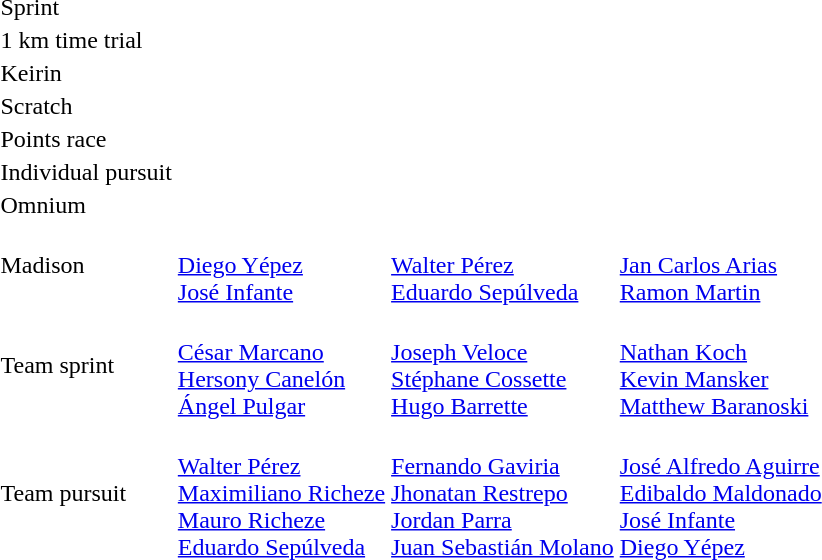<table>
<tr>
<td>Sprint</td>
<td></td>
<td></td>
<td></td>
</tr>
<tr>
<td>1 km time trial</td>
<td></td>
<td></td>
<td></td>
</tr>
<tr>
<td>Keirin</td>
<td></td>
<td></td>
<td></td>
</tr>
<tr>
<td>Scratch</td>
<td></td>
<td></td>
<td></td>
</tr>
<tr>
<td>Points race</td>
<td></td>
<td></td>
<td></td>
</tr>
<tr>
<td>Individual pursuit</td>
<td></td>
<td></td>
<td></td>
</tr>
<tr>
<td>Omnium</td>
<td></td>
<td></td>
<td></td>
</tr>
<tr>
<td>Madison</td>
<td><br><a href='#'>Diego Yépez</a><br><a href='#'>José Infante</a></td>
<td><br><a href='#'>Walter Pérez</a><br><a href='#'>Eduardo Sepúlveda</a></td>
<td><br><a href='#'>Jan Carlos Arias</a><br><a href='#'>Ramon Martin</a></td>
</tr>
<tr>
<td>Team sprint</td>
<td><br><a href='#'>César Marcano</a><br><a href='#'>Hersony Canelón</a><br><a href='#'>Ángel Pulgar</a></td>
<td><br><a href='#'>Joseph Veloce</a><br><a href='#'>Stéphane Cossette</a><br><a href='#'>Hugo Barrette</a></td>
<td><br><a href='#'>Nathan Koch</a><br><a href='#'>Kevin Mansker</a><br><a href='#'>Matthew Baranoski</a></td>
</tr>
<tr>
<td>Team pursuit</td>
<td><br><a href='#'>Walter Pérez</a><br><a href='#'>Maximiliano Richeze</a><br><a href='#'>Mauro Richeze</a><br><a href='#'>Eduardo Sepúlveda</a></td>
<td><br><a href='#'>Fernando Gaviria</a><br><a href='#'>Jhonatan Restrepo</a><br><a href='#'>Jordan Parra</a><br><a href='#'>Juan Sebastián Molano</a></td>
<td><br><a href='#'>José Alfredo Aguirre</a><br><a href='#'>Edibaldo Maldonado</a><br><a href='#'>José Infante</a><br><a href='#'>Diego Yépez</a></td>
</tr>
</table>
